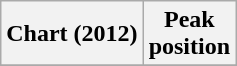<table class="wikitable sortable plainrowheaders">
<tr>
<th scope="col">Chart (2012)</th>
<th scope="col">Peak<br>position</th>
</tr>
<tr>
</tr>
</table>
